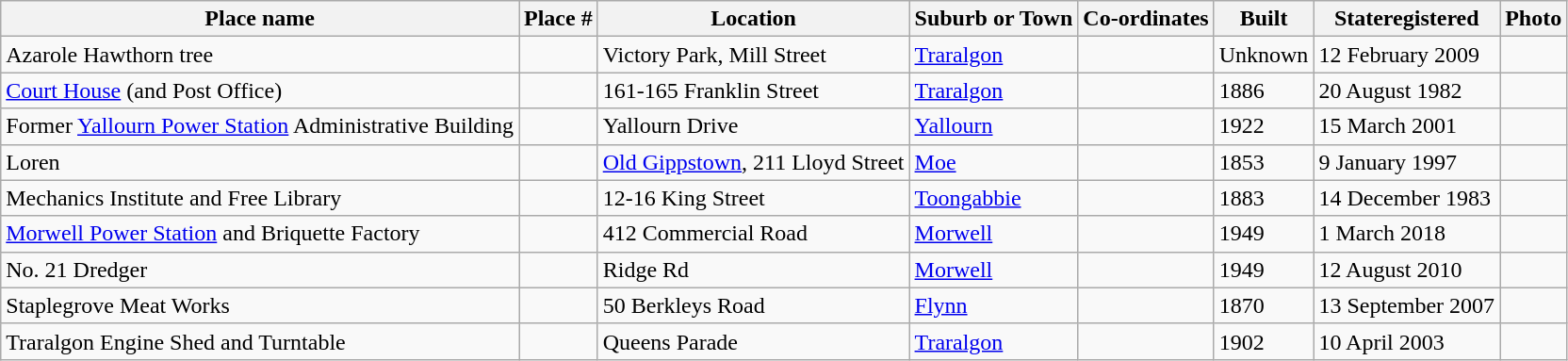<table class="wikitable sortable">
<tr>
<th>Place name</th>
<th>Place #</th>
<th>Location</th>
<th>Suburb or Town</th>
<th>Co-ordinates</th>
<th>Built</th>
<th>Stateregistered</th>
<th class="unsortable">Photo</th>
</tr>
<tr>
<td>Azarole Hawthorn tree</td>
<td></td>
<td>Victory Park, Mill Street</td>
<td><a href='#'>Traralgon</a></td>
<td></td>
<td>Unknown</td>
<td>12 February 2009</td>
<td></td>
</tr>
<tr>
<td><a href='#'>Court House</a> (and Post Office)</td>
<td></td>
<td>161-165 Franklin Street</td>
<td><a href='#'>Traralgon</a></td>
<td></td>
<td>1886</td>
<td>20 August 1982</td>
<td></td>
</tr>
<tr>
<td>Former <a href='#'>Yallourn Power Station</a> Administrative Building</td>
<td></td>
<td>Yallourn Drive</td>
<td><a href='#'>Yallourn</a></td>
<td></td>
<td>1922</td>
<td>15 March 2001</td>
<td></td>
</tr>
<tr>
<td>Loren</td>
<td></td>
<td><a href='#'>Old Gippstown</a>, 211 Lloyd Street</td>
<td><a href='#'>Moe</a></td>
<td></td>
<td>1853</td>
<td>9 January 1997</td>
<td></td>
</tr>
<tr>
<td>Mechanics Institute and Free Library</td>
<td></td>
<td>12-16 King Street</td>
<td><a href='#'>Toongabbie</a></td>
<td></td>
<td>1883</td>
<td>14 December 1983</td>
<td></td>
</tr>
<tr>
<td><a href='#'>Morwell Power Station</a> and Briquette Factory</td>
<td></td>
<td>412 Commercial Road</td>
<td><a href='#'>Morwell</a></td>
<td></td>
<td>1949</td>
<td>1 March 2018</td>
<td></td>
</tr>
<tr>
<td>No. 21 Dredger</td>
<td></td>
<td>Ridge Rd</td>
<td><a href='#'>Morwell</a></td>
<td></td>
<td>1949</td>
<td>12 August 2010</td>
<td></td>
</tr>
<tr>
<td>Staplegrove Meat Works</td>
<td></td>
<td>50 Berkleys Road</td>
<td><a href='#'>Flynn</a></td>
<td></td>
<td>1870</td>
<td>13 September 2007</td>
<td></td>
</tr>
<tr>
<td>Traralgon Engine Shed and Turntable</td>
<td></td>
<td>Queens Parade</td>
<td><a href='#'>Traralgon</a></td>
<td></td>
<td>1902</td>
<td>10 April 2003</td>
<td></td>
</tr>
</table>
